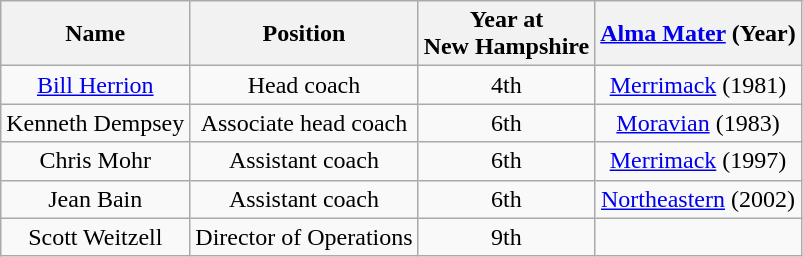<table class="wikitable">
<tr align="center">
<th>Name</th>
<th>Position</th>
<th>Year at <br> New Hampshire</th>
<th><a href='#'>Alma Mater</a> (Year)</th>
</tr>
<tr align="center">
<td><a href='#'>Bill Herrion</a></td>
<td>Head coach</td>
<td>4th</td>
<td><a href='#'>Merrimack</a> (1981)</td>
</tr>
<tr align="center">
<td>Kenneth Dempsey</td>
<td>Associate head coach</td>
<td>6th</td>
<td><a href='#'>Moravian</a> (1983)</td>
</tr>
<tr align="center">
<td>Chris Mohr</td>
<td>Assistant coach</td>
<td>6th</td>
<td><a href='#'>Merrimack</a> (1997)</td>
</tr>
<tr align="center">
<td>Jean Bain</td>
<td>Assistant coach</td>
<td>6th</td>
<td><a href='#'>Northeastern</a> (2002)</td>
</tr>
<tr align="center">
<td>Scott Weitzell</td>
<td>Director of Operations</td>
<td>9th</td>
<td></td>
</tr>
</table>
